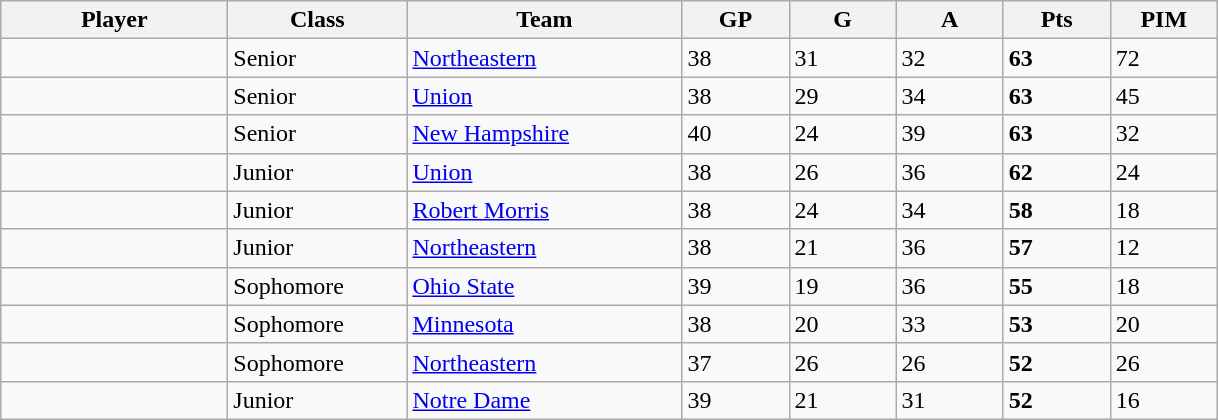<table class="wikitable sortable">
<tr>
<th style="width: 9em;">Player</th>
<th style="width: 7em;">Class</th>
<th style="width: 11em;">Team</th>
<th style="width: 4em;">GP</th>
<th style="width: 4em;">G</th>
<th style="width: 4em;">A</th>
<th style="width: 4em;">Pts</th>
<th style="width: 4em;">PIM</th>
</tr>
<tr>
<td></td>
<td>Senior</td>
<td><a href='#'>Northeastern</a></td>
<td>38</td>
<td>31</td>
<td>32</td>
<td><strong>63</strong></td>
<td>72</td>
</tr>
<tr>
<td></td>
<td>Senior</td>
<td><a href='#'>Union</a></td>
<td>38</td>
<td>29</td>
<td>34</td>
<td><strong>63</strong></td>
<td>45</td>
</tr>
<tr>
<td></td>
<td>Senior</td>
<td><a href='#'>New Hampshire</a></td>
<td>40</td>
<td>24</td>
<td>39</td>
<td><strong>63</strong></td>
<td>32</td>
</tr>
<tr>
<td></td>
<td>Junior</td>
<td><a href='#'>Union</a></td>
<td>38</td>
<td>26</td>
<td>36</td>
<td><strong>62</strong></td>
<td>24</td>
</tr>
<tr>
<td></td>
<td>Junior</td>
<td><a href='#'>Robert Morris</a></td>
<td>38</td>
<td>24</td>
<td>34</td>
<td><strong>58</strong></td>
<td>18</td>
</tr>
<tr>
<td></td>
<td>Junior</td>
<td><a href='#'>Northeastern</a></td>
<td>38</td>
<td>21</td>
<td>36</td>
<td><strong>57</strong></td>
<td>12</td>
</tr>
<tr>
<td></td>
<td>Sophomore</td>
<td><a href='#'>Ohio State</a></td>
<td>39</td>
<td>19</td>
<td>36</td>
<td><strong>55</strong></td>
<td>18</td>
</tr>
<tr>
<td></td>
<td>Sophomore</td>
<td><a href='#'>Minnesota</a></td>
<td>38</td>
<td>20</td>
<td>33</td>
<td><strong>53</strong></td>
<td>20</td>
</tr>
<tr>
<td></td>
<td>Sophomore</td>
<td><a href='#'>Northeastern</a></td>
<td>37</td>
<td>26</td>
<td>26</td>
<td><strong>52</strong></td>
<td>26</td>
</tr>
<tr>
<td></td>
<td>Junior</td>
<td><a href='#'>Notre Dame</a></td>
<td>39</td>
<td>21</td>
<td>31</td>
<td><strong>52</strong></td>
<td>16</td>
</tr>
</table>
